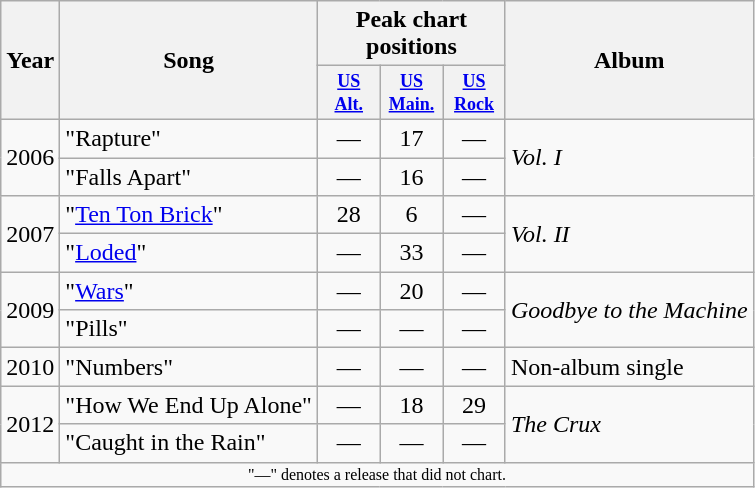<table class="wikitable">
<tr>
<th rowspan="2">Year</th>
<th rowspan="2">Song</th>
<th colspan="3">Peak chart positions</th>
<th rowspan="2">Album</th>
</tr>
<tr>
<th style="width:3em;font-size:75%"><a href='#'>US<br>Alt.</a><br></th>
<th style="width:3em;font-size:75%"><a href='#'>US<br>Main.</a><br></th>
<th style="width:3em;font-size:75%"><a href='#'>US<br>Rock</a><br></th>
</tr>
<tr>
<td rowspan="2">2006</td>
<td>"Rapture"</td>
<td align="center">—</td>
<td align="center">17</td>
<td align="center">—</td>
<td rowspan="2"><em>Vol. I</em></td>
</tr>
<tr>
<td>"Falls Apart"</td>
<td align="center">—</td>
<td align="center">16</td>
<td align="center">—</td>
</tr>
<tr>
<td rowspan="2">2007</td>
<td>"<a href='#'>Ten Ton Brick</a>"</td>
<td align="center">28</td>
<td align="center">6</td>
<td align="center">—</td>
<td rowspan="2"><em>Vol. II</em></td>
</tr>
<tr>
<td>"<a href='#'>Loded</a>"</td>
<td align="center">—</td>
<td align="center">33</td>
<td align="center">—</td>
</tr>
<tr>
<td rowspan="2">2009</td>
<td>"<a href='#'>Wars</a>"</td>
<td align="center">—</td>
<td align="center">20</td>
<td align="center">—</td>
<td rowspan="2"><em>Goodbye to the Machine</em></td>
</tr>
<tr>
<td>"Pills"</td>
<td align="center">—</td>
<td align="center">—</td>
<td align="center">—</td>
</tr>
<tr>
<td>2010</td>
<td>"Numbers"</td>
<td align="center">—</td>
<td align="center">—</td>
<td align="center">—</td>
<td>Non-album single</td>
</tr>
<tr>
<td rowspan="2">2012</td>
<td>"How We End Up Alone"</td>
<td align="center">—</td>
<td align="center">18</td>
<td align="center">29</td>
<td rowspan="2"><em>The Crux</em></td>
</tr>
<tr>
<td>"Caught in the Rain"</td>
<td align="center">—</td>
<td align="center">—</td>
<td align="center">—</td>
</tr>
<tr>
<td align="center" colspan="6" style="font-size: 8pt">"—" denotes a release that did not chart.</td>
</tr>
</table>
